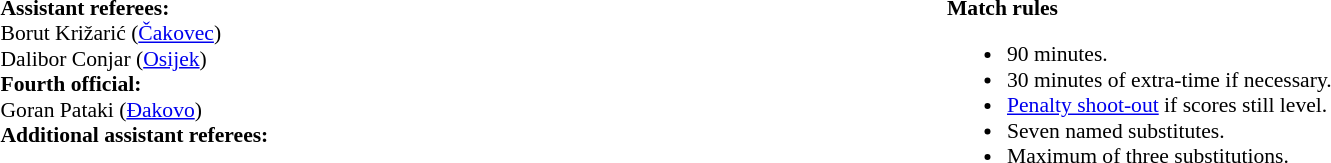<table style="width:100%; font-size:90%;">
<tr>
<td style="width:50%; vertical-align:top;"><br><strong>Assistant referees:</strong>
<br>Borut Križarić (<a href='#'>Čakovec</a>)
<br>Dalibor Conjar (<a href='#'>Osijek</a>) 
<br><strong>Fourth official:</strong>
<br>Goran Pataki (<a href='#'>Đakovo</a>)
<br><strong>Additional assistant referees:</strong></td>
<td style="width:60%; vertical-align:top;"><br><strong>Match rules</strong><ul><li>90 minutes.</li><li>30 minutes of extra-time if necessary.</li><li><a href='#'>Penalty shoot-out</a> if scores still level.</li><li>Seven named substitutes.</li><li>Maximum of three substitutions.</li></ul></td>
</tr>
</table>
